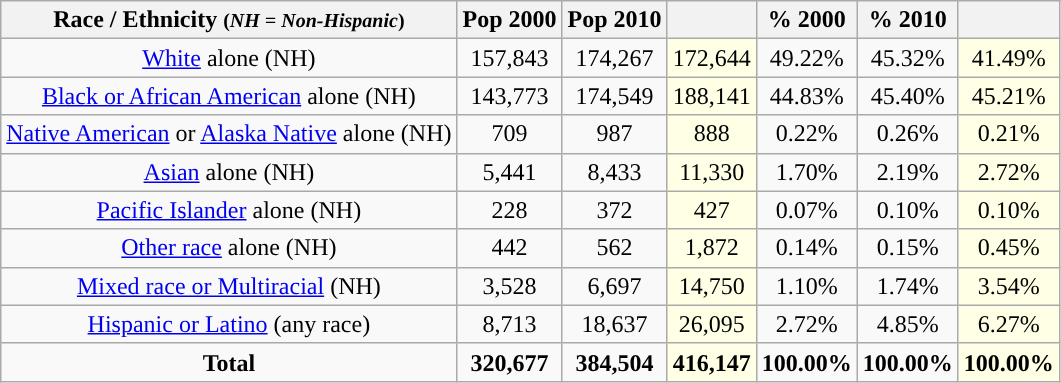<table class="wikitable" style="text-align:center;">
<tr>
<th>Race / Ethnicity <small>(<em>NH = Non-Hispanic</em>)</small></th>
<th>Pop 2000</th>
<th>Pop 2010</th>
<th></th>
<th>% 2000</th>
<th>% 2010</th>
<th></th>
</tr>
<tr>
<td><a href='#'>White</a> alone (NH)</td>
<td>157,843</td>
<td>174,267</td>
<td style='background: #ffffe6;'>172,644</td>
<td>49.22%</td>
<td>45.32%</td>
<td style='background: #ffffe6;'>41.49%</td>
</tr>
<tr>
<td><a href='#'>Black or African American</a> alone (NH)</td>
<td>143,773</td>
<td>174,549</td>
<td style='background: #ffffe6;'>188,141</td>
<td>44.83%</td>
<td>45.40%</td>
<td style='background: #ffffe6;'>45.21%</td>
</tr>
<tr>
<td><a href='#'>Native American</a> or <a href='#'>Alaska Native</a> alone (NH)</td>
<td>709</td>
<td>987</td>
<td style='background: #ffffe6;'>888</td>
<td>0.22%</td>
<td>0.26%</td>
<td style='background: #ffffe6;'>0.21%</td>
</tr>
<tr>
<td><a href='#'>Asian</a> alone (NH)</td>
<td>5,441</td>
<td>8,433</td>
<td style='background: #ffffe6;'>11,330</td>
<td>1.70%</td>
<td>2.19%</td>
<td style='background: #ffffe6;'>2.72%</td>
</tr>
<tr>
<td><a href='#'>Pacific Islander</a> alone (NH)</td>
<td>228</td>
<td>372</td>
<td style='background: #ffffe6;'>427</td>
<td>0.07%</td>
<td>0.10%</td>
<td style='background: #ffffe6;'>0.10%</td>
</tr>
<tr>
<td><a href='#'>Other race</a> alone (NH)</td>
<td>442</td>
<td>562</td>
<td style='background: #ffffe6;'>1,872</td>
<td>0.14%</td>
<td>0.15%</td>
<td style='background: #ffffe6;'>0.45%</td>
</tr>
<tr>
<td><a href='#'>Mixed race or Multiracial</a> (NH)</td>
<td>3,528</td>
<td>6,697</td>
<td style='background: #ffffe6;'>14,750</td>
<td>1.10%</td>
<td>1.74%</td>
<td style='background: #ffffe6;'>3.54%</td>
</tr>
<tr>
<td><a href='#'>Hispanic or Latino</a> (any race)</td>
<td>8,713</td>
<td>18,637</td>
<td style='background: #ffffe6;'>26,095</td>
<td>2.72%</td>
<td>4.85%</td>
<td style='background: #ffffe6;'>6.27%</td>
</tr>
<tr>
<td><strong>Total</strong></td>
<td><strong>320,677</strong></td>
<td><strong>384,504</strong></td>
<td style='background: #ffffe6;'><strong>416,147</strong></td>
<td><strong>100.00%</strong></td>
<td><strong>100.00%</strong></td>
<td style='background: #ffffe6;'><strong>100.00%</strong></td>
</tr>
</table>
